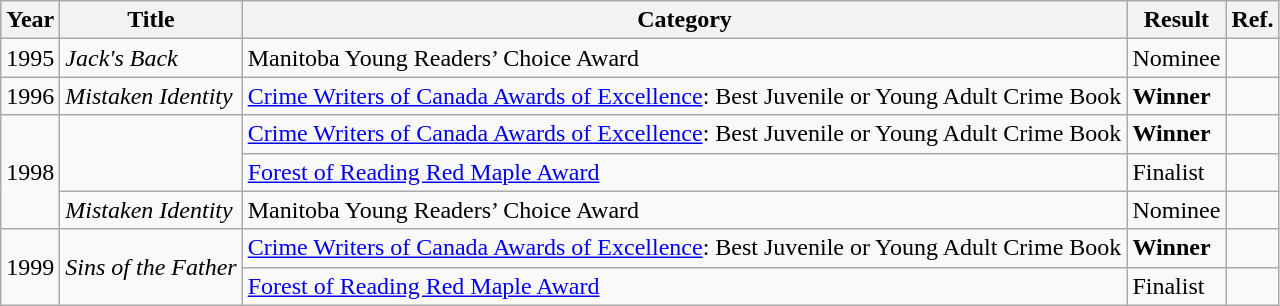<table class="wikitable sortable mw-collapsible">
<tr>
<th>Year</th>
<th>Title</th>
<th>Category</th>
<th>Result</th>
<th>Ref.</th>
</tr>
<tr>
<td>1995</td>
<td><em>Jack's Back</em></td>
<td>Manitoba Young Readers’ Choice Award</td>
<td>Nominee</td>
<td></td>
</tr>
<tr>
<td>1996</td>
<td><em>Mistaken Identity</em></td>
<td><a href='#'>Crime Writers of Canada Awards of Excellence</a>: Best Juvenile or Young Adult Crime Book</td>
<td><strong>Winner</strong></td>
<td></td>
</tr>
<tr>
<td rowspan="3">1998</td>
<td rowspan="2"><em></em></td>
<td><a href='#'>Crime Writers of Canada Awards of Excellence</a>: Best Juvenile or Young Adult Crime Book</td>
<td><strong>Winner</strong></td>
<td></td>
</tr>
<tr>
<td><a href='#'>Forest of Reading Red Maple Award</a></td>
<td>Finalist</td>
<td></td>
</tr>
<tr>
<td><em>Mistaken Identity</em></td>
<td>Manitoba Young Readers’ Choice Award</td>
<td>Nominee</td>
<td></td>
</tr>
<tr>
<td rowspan="2">1999</td>
<td rowspan="2"><em>Sins of the Father</em></td>
<td><a href='#'>Crime Writers of Canada Awards of Excellence</a>: Best Juvenile or Young Adult Crime Book</td>
<td><strong>Winner</strong></td>
<td></td>
</tr>
<tr>
<td><a href='#'>Forest of Reading Red Maple Award</a></td>
<td>Finalist</td>
<td></td>
</tr>
</table>
